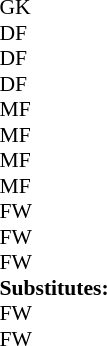<table width="100%">
<tr>
<td valign="top" width="40%"><br><table style="font-size:90%" cellspacing="0" cellpadding="0">
<tr>
<th width=25></th>
<th width=25></th>
</tr>
<tr>
<td>GK</td>
<td></td>
<td></td>
</tr>
<tr>
<td>DF</td>
<td></td>
<td></td>
</tr>
<tr>
<td>DF</td>
<td></td>
<td></td>
</tr>
<tr>
<td>DF</td>
<td></td>
<td></td>
<td></td>
</tr>
<tr>
<td>MF</td>
<td></td>
<td></td>
<td></td>
<td></td>
</tr>
<tr>
<td>MF</td>
<td></td>
<td></td>
</tr>
<tr>
<td>MF</td>
<td></td>
<td></td>
</tr>
<tr>
<td>MF</td>
<td></td>
<td></td>
</tr>
<tr>
<td>FW</td>
<td></td>
<td></td>
<td></td>
<td></td>
</tr>
<tr>
<td>FW</td>
<td></td>
<td></td>
</tr>
<tr>
<td>FW</td>
<td></td>
<td></td>
<td></td>
</tr>
<tr>
<td colspan=3><strong>Substitutes:</strong></td>
</tr>
<tr>
<td>FW</td>
<td></td>
<td></td>
<td></td>
<td></td>
</tr>
<tr>
<td>FW</td>
<td></td>
<td></td>
<td></td>
<td></td>
</tr>
</table>
</td>
</tr>
</table>
